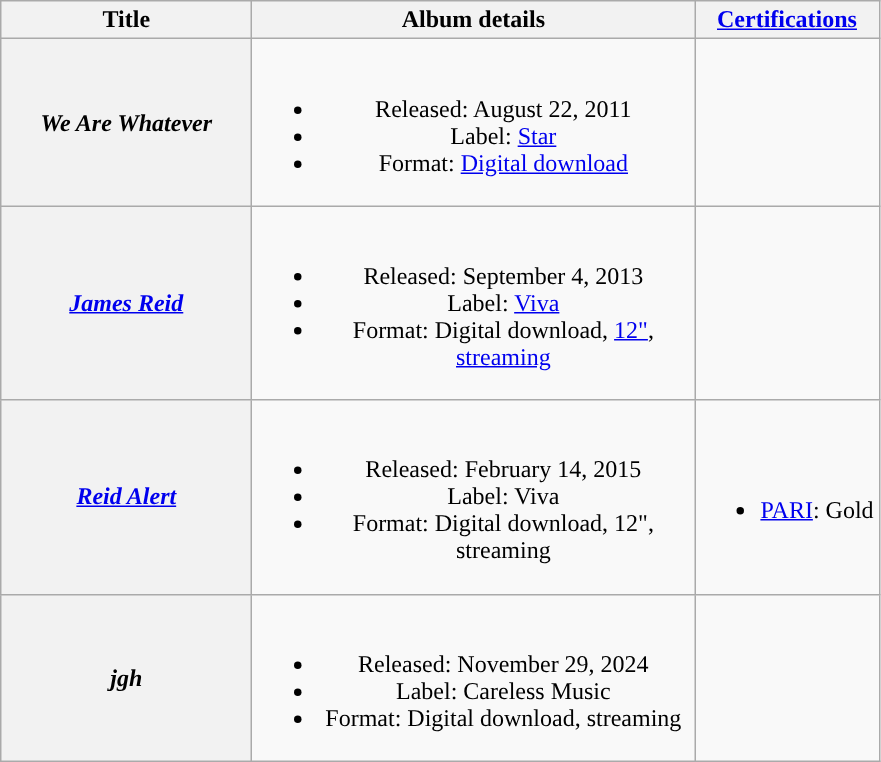<table class="wikitable plainrowheaders" style="text-align:center;">
<tr>
<th scope="col" style="width:10em;">Title</th>
<th scope="col" style="width:18em;">Album details</th>
<th scope="col"><a href='#'>Certifications</a></th>
</tr>
<tr>
<th scope="row"><em>We Are Whatever</em><br></th>
<td><br><ul><li>Released: August 22, 2011 </li><li>Label: <a href='#'>Star</a></li><li>Format: <a href='#'>Digital download</a></li></ul></td>
<td></td>
</tr>
<tr>
<th scope="row"><em><a href='#'>James Reid</a></em></th>
<td><br><ul><li>Released: September 4, 2013 </li><li>Label: <a href='#'>Viva</a></li><li>Format: Digital download, <a href='#'>12"</a>, <a href='#'>streaming</a></li></ul></td>
<td></td>
</tr>
<tr>
<th scope="row"><em><a href='#'>Reid Alert</a></em></th>
<td><br><ul><li>Released: February 14, 2015 </li><li>Label: Viva</li><li>Format: Digital download, 12", streaming</li></ul></td>
<td><br><ul><li><a href='#'>PARI</a>: Gold</li></ul></td>
</tr>
<tr>
<th scope="row"><em>jgh</em></th>
<td><br><ul><li>Released: November 29, 2024</li><li>Label: Careless Music</li><li>Format: Digital download, streaming</li></ul></td>
<td></td>
</tr>
</table>
